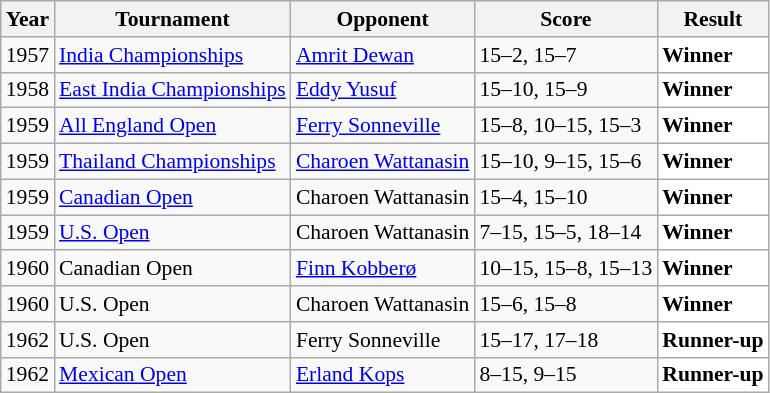<table class="sortable wikitable" style="font-size: 90%;">
<tr>
<th>Year</th>
<th>Tournament</th>
<th>Opponent</th>
<th>Score</th>
<th>Result</th>
</tr>
<tr>
<td align="center">1957</td>
<td align="left"><a href='#'>India Championships</a></td>
<td align="left"> <a href='#'>Amrit Dewan</a></td>
<td align="left">15–2, 15–7</td>
<td style="text-align:left; background:white"> <strong>Winner</strong></td>
</tr>
<tr>
<td align="center">1958</td>
<td align="left"><a href='#'>East India Championships</a></td>
<td align="left"> <a href='#'>Eddy Yusuf</a></td>
<td align="left">15–10, 15–9</td>
<td style="text-align:left; background:white"> <strong>Winner</strong></td>
</tr>
<tr>
<td align="center">1959</td>
<td align="left"><a href='#'>All England Open</a></td>
<td align="left"> <a href='#'>Ferry Sonneville</a></td>
<td align="left">15–8, 10–15, 15–3</td>
<td style="text-align:left; background:white"> <strong>Winner</strong></td>
</tr>
<tr>
<td align="center">1959</td>
<td align="left"><a href='#'>Thailand Championships</a></td>
<td align="left"> <a href='#'>Charoen Wattanasin</a></td>
<td align="left">15–10, 9–15, 15–6</td>
<td style="text-align:left; background:white"> <strong>Winner</strong></td>
</tr>
<tr>
<td align="center">1959</td>
<td align="left"><a href='#'>Canadian Open</a></td>
<td align="left"> Charoen Wattanasin</td>
<td align="left">15–4, 15–10</td>
<td style="text-align:left; background:white"> <strong>Winner</strong></td>
</tr>
<tr>
<td align="center">1959</td>
<td align="left"><a href='#'>U.S. Open</a></td>
<td align="left"> Charoen Wattanasin</td>
<td align="left">7–15, 15–5, 18–14</td>
<td style="text-align:left; background:white"> <strong>Winner</strong></td>
</tr>
<tr>
<td align="center">1960</td>
<td align="left">Canadian Open</td>
<td align="left"> <a href='#'>Finn Kobberø</a></td>
<td align="left">10–15, 15–8, 15–13</td>
<td style="text-align:left; background:white"> <strong>Winner</strong></td>
</tr>
<tr>
<td align="center">1960</td>
<td align="left">U.S. Open</td>
<td align="left"> Charoen Wattanasin</td>
<td align="left">15–6, 15–8</td>
<td style="text-align:left; background:white"> <strong>Winner</strong></td>
</tr>
<tr>
<td align="center">1962</td>
<td align="left">U.S. Open</td>
<td align="left"> Ferry Sonneville</td>
<td align="left">15–17, 17–18</td>
<td style="text-align:left; background:white"> <strong>Runner-up</strong></td>
</tr>
<tr>
<td align="center">1962</td>
<td align="left"><a href='#'>Mexican Open</a></td>
<td align="left"> <a href='#'>Erland Kops</a></td>
<td align="left">8–15, 9–15</td>
<td style="text-align:left; background:white"> <strong>Runner-up</strong></td>
</tr>
</table>
